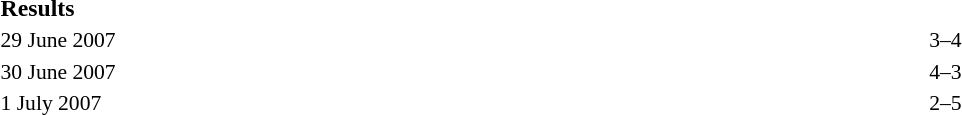<table style="width:100%; font-size:90%;">
<tr>
<th width=20%></th>
<th width=20%></th>
<th width=20%></th>
</tr>
<tr>
<td style=font-size:110%><strong>Results</strong></td>
</tr>
<tr>
<td>29 June 2007</td>
<td align=right></td>
<td align=center>3–4</td>
<td></td>
</tr>
<tr>
<td>30 June 2007</td>
<td align=right></td>
<td align=center>4–3</td>
<td></td>
</tr>
<tr>
<td>1 July 2007</td>
<td align=right></td>
<td align=center>2–5</td>
<td></td>
</tr>
</table>
